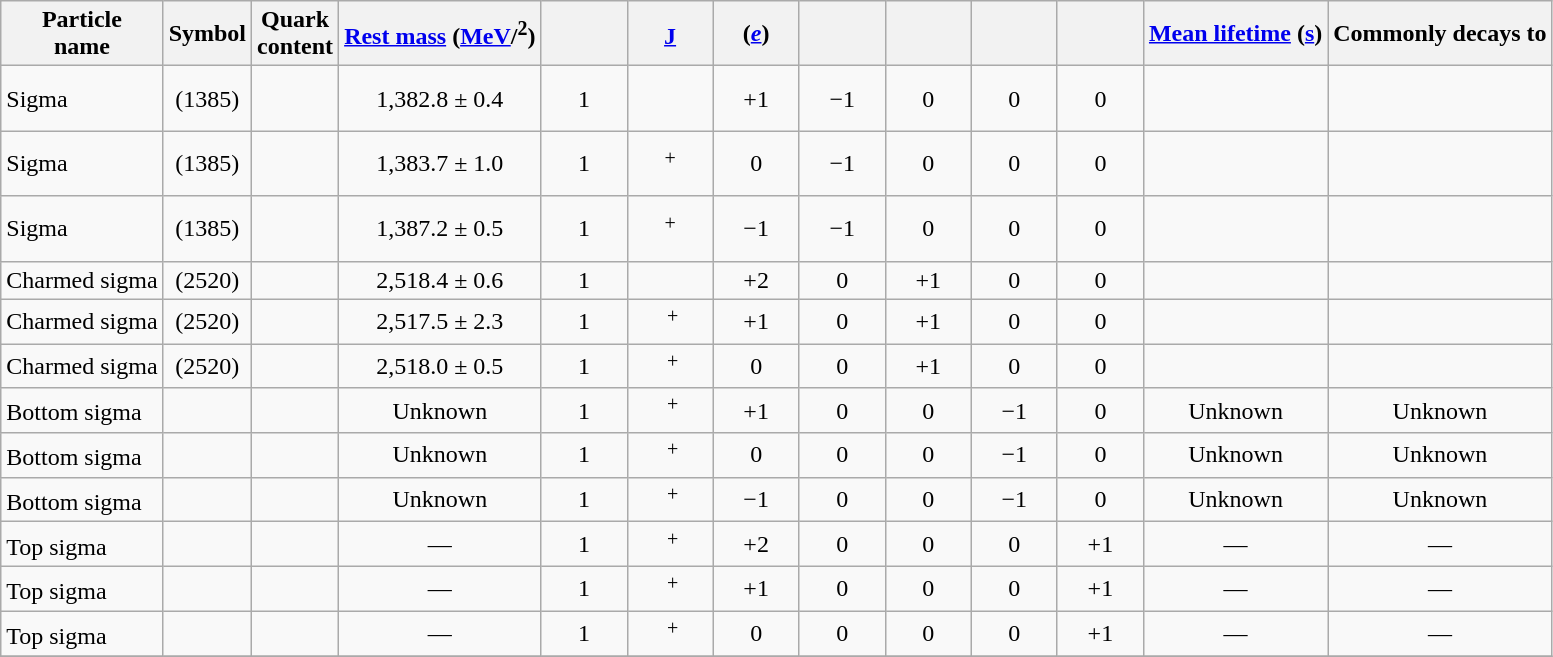<table class="wikitable sortable" style="text-align:center;">
<tr>
<th class=unsortable>Particle <br>name</th>
<th>Symbol</th>
<th class=unsortable>Quark <br>content</th>
<th><a href='#'>Rest mass</a> (<a href='#'>MeV</a>/<a href='#'></a><sup>2</sup>)</th>
<th width="50"><a href='#'></a></th>
<th width="50"><a href='#'>J</a><sup><a href='#'></a></sup></th>
<th width="50"><a href='#'></a> (<a href='#'><em>e</em></a>)</th>
<th width="50"><a href='#'></a></th>
<th width="50"><a href='#'></a></th>
<th width="50"><a href='#'></a></th>
<th width="50"><a href='#'></a></th>
<th><a href='#'>Mean lifetime</a> (<a href='#'>s</a>)</th>
<th class=unsortable>Commonly decays to</th>
</tr>
<tr>
<td align="left">Sigma</td>
<td>(1385)</td>
<td></td>
<td>1,382.8 ± 0.4</td>
<td>1</td>
<td></td>
<td>+1</td>
<td>−1</td>
<td>0</td>
<td>0</td>
<td>0</td>
<td><sup></sup></td>
<td> <br> <br></td>
</tr>
<tr>
<td align="left">Sigma</td>
<td>(1385)</td>
<td></td>
<td>1,383.7 ± 1.0</td>
<td>1</td>
<td><sup>+</sup></td>
<td>0</td>
<td>−1</td>
<td>0</td>
<td>0</td>
<td>0</td>
<td><sup></sup></td>
<td> <br> <br></td>
</tr>
<tr>
<td align="left">Sigma</td>
<td>(1385)</td>
<td></td>
<td>1,387.2 ± 0.5</td>
<td>1</td>
<td><sup>+</sup></td>
<td>−1</td>
<td>−1</td>
<td>0</td>
<td>0</td>
<td>0</td>
<td><sup></sup></td>
<td> <br> <br></td>
</tr>
<tr>
<td align="left">Charmed sigma</td>
<td>(2520)</td>
<td></td>
<td>2,518.4 ± 0.6</td>
<td>1</td>
<td></td>
<td>+2</td>
<td>0</td>
<td>+1</td>
<td>0</td>
<td>0</td>
<td><sup></sup></td>
<td></td>
</tr>
<tr>
<td align="left">Charmed sigma</td>
<td>(2520)</td>
<td></td>
<td>2,517.5 ± 2.3</td>
<td>1</td>
<td><span></span><sup> <span>+</span></sup></td>
<td>+1</td>
<td>0</td>
<td>+1</td>
<td>0</td>
<td>0</td>
<td><sup></sup></td>
<td></td>
</tr>
<tr>
<td align="left">Charmed sigma</td>
<td>(2520)</td>
<td></td>
<td>2,518.0 ± 0.5</td>
<td>1</td>
<td><span></span><sup> <span>+</span></sup></td>
<td>0</td>
<td>0</td>
<td>+1</td>
<td>0</td>
<td>0</td>
<td><sup></sup></td>
<td></td>
</tr>
<tr>
<td align="left">Bottom sigma<sup></sup></td>
<td></td>
<td></td>
<td>Unknown</td>
<td><span>1</span></td>
<td><span></span><sup> <span>+</span></sup></td>
<td>+1</td>
<td>0</td>
<td>0</td>
<td>−1</td>
<td>0</td>
<td>Unknown</td>
<td>Unknown</td>
</tr>
<tr>
<td align="left">Bottom sigma<sup></sup></td>
<td></td>
<td></td>
<td>Unknown</td>
<td><span>1</span></td>
<td><span></span><sup> <span>+</span></sup></td>
<td>0</td>
<td>0</td>
<td>0</td>
<td>−1</td>
<td>0</td>
<td>Unknown</td>
<td>Unknown</td>
</tr>
<tr>
<td align="left">Bottom sigma<sup></sup></td>
<td></td>
<td></td>
<td>Unknown</td>
<td><span>1</span></td>
<td><span></span><sup> <span>+</span></sup></td>
<td>−1</td>
<td>0</td>
<td>0</td>
<td>−1</td>
<td>0</td>
<td>Unknown</td>
<td>Unknown</td>
</tr>
<tr>
<td align="left">Top sigma<sup></sup></td>
<td></td>
<td></td>
<td>—</td>
<td><span>1</span></td>
<td><span></span><sup> <span>+</span></sup></td>
<td>+2</td>
<td>0</td>
<td>0</td>
<td>0</td>
<td>+1</td>
<td>—</td>
<td>—</td>
</tr>
<tr>
<td align="left">Top sigma<sup></sup></td>
<td></td>
<td></td>
<td>—</td>
<td><span>1</span></td>
<td><span></span><sup> <span>+</span></sup></td>
<td>+1</td>
<td>0</td>
<td>0</td>
<td>0</td>
<td>+1</td>
<td>—</td>
<td>—</td>
</tr>
<tr>
<td align="left">Top sigma<sup></sup></td>
<td></td>
<td></td>
<td>—</td>
<td><span>1</span></td>
<td><span></span><sup> <span>+</span></sup></td>
<td>0</td>
<td>0</td>
<td>0</td>
<td>0</td>
<td>+1</td>
<td>—</td>
<td>—</td>
</tr>
<tr>
</tr>
</table>
